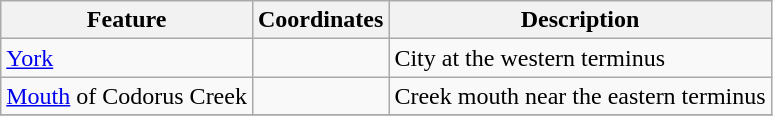<table class="wikitable">
<tr>
<th>Feature</th>
<th>Coordinates</th>
<th>Description</th>
</tr>
<tr>
<td><a href='#'>York</a></td>
<td></td>
<td>City at the western terminus</td>
</tr>
<tr>
<td><a href='#'>Mouth</a> of Codorus Creek</td>
<td></td>
<td>Creek mouth near the eastern terminus</td>
</tr>
<tr>
</tr>
</table>
